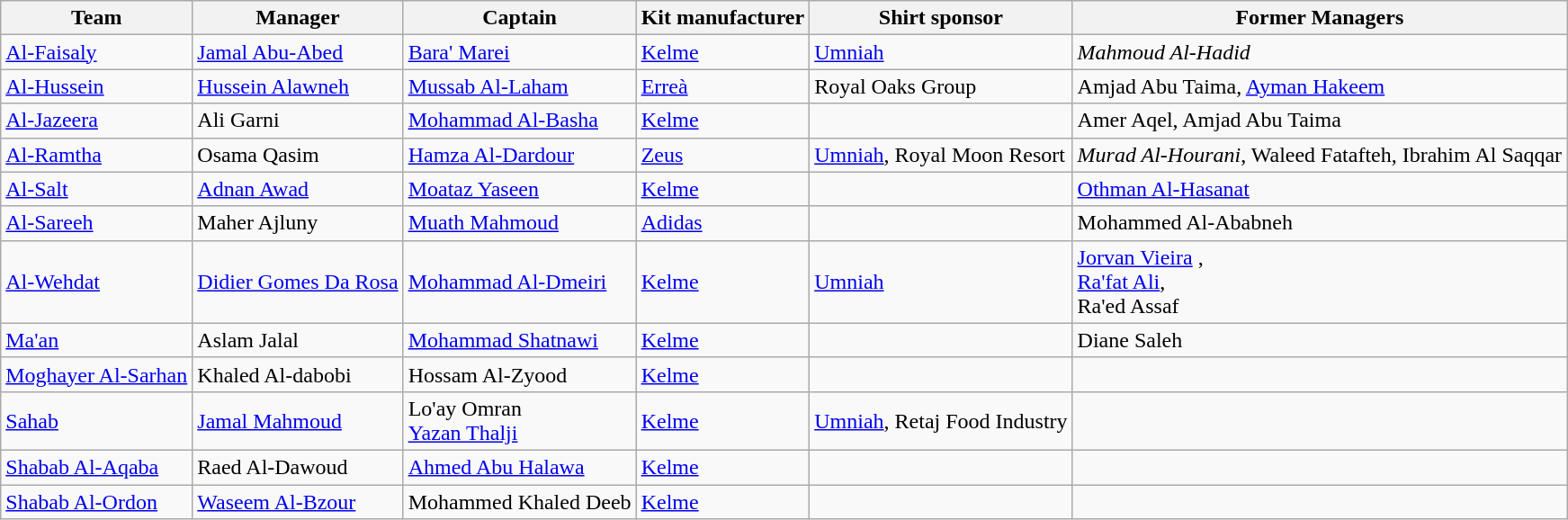<table class="wikitable sortable" style="text-align: left; font-size:100%">
<tr>
<th>Team</th>
<th>Manager</th>
<th>Captain</th>
<th>Kit manufacturer</th>
<th>Shirt sponsor</th>
<th>Former Managers</th>
</tr>
<tr>
<td><a href='#'>Al-Faisaly</a></td>
<td> <a href='#'>Jamal Abu-Abed</a></td>
<td> <a href='#'>Bara' Marei</a></td>
<td><a href='#'>Kelme</a></td>
<td><a href='#'>Umniah</a></td>
<td> <em>Mahmoud Al-Hadid</em></td>
</tr>
<tr>
<td><a href='#'>Al-Hussein</a></td>
<td> <a href='#'>Hussein Alawneh</a></td>
<td> <a href='#'>Mussab Al-Laham</a></td>
<td><a href='#'>Erreà</a></td>
<td>Royal Oaks Group</td>
<td> Amjad Abu Taima, <a href='#'>Ayman Hakeem</a></td>
</tr>
<tr>
<td><a href='#'>Al-Jazeera</a></td>
<td> Ali Garni</td>
<td> <a href='#'>Mohammad Al-Basha</a></td>
<td><a href='#'>Kelme</a></td>
<td></td>
<td> Amer Aqel, Amjad Abu Taima</td>
</tr>
<tr>
<td><a href='#'>Al-Ramtha</a></td>
<td> Osama Qasim</td>
<td> <a href='#'>Hamza Al-Dardour</a></td>
<td><a href='#'>Zeus</a></td>
<td><a href='#'>Umniah</a>, Royal Moon Resort</td>
<td> <em>Murad Al-Hourani</em>,  Waleed Fatafteh, Ibrahim Al Saqqar</td>
</tr>
<tr>
<td><a href='#'>Al-Salt</a></td>
<td> <a href='#'>Adnan Awad</a></td>
<td> <a href='#'>Moataz Yaseen</a></td>
<td><a href='#'>Kelme</a></td>
<td></td>
<td> <a href='#'>Othman Al-Hasanat</a></td>
</tr>
<tr>
<td><a href='#'>Al-Sareeh</a></td>
<td> Maher Ajluny</td>
<td> <a href='#'>Muath Mahmoud</a></td>
<td><a href='#'>Adidas</a></td>
<td></td>
<td>Mohammed Al-Ababneh</td>
</tr>
<tr>
<td><a href='#'>Al-Wehdat</a></td>
<td> <a href='#'>Didier Gomes Da Rosa</a></td>
<td> <a href='#'>Mohammad Al-Dmeiri</a></td>
<td><a href='#'>Kelme</a></td>
<td><a href='#'>Umniah</a></td>
<td> <a href='#'>Jorvan Vieira</a> ,<br> <a href='#'>Ra'fat Ali</a>,<br> Ra'ed Assaf</td>
</tr>
<tr>
<td><a href='#'>Ma'an</a></td>
<td> Aslam Jalal</td>
<td> <a href='#'>Mohammad Shatnawi</a></td>
<td><a href='#'>Kelme</a></td>
<td></td>
<td> Diane Saleh</td>
</tr>
<tr>
<td><a href='#'>Moghayer Al-Sarhan</a></td>
<td> Khaled Al-dabobi</td>
<td> Hossam Al-Zyood</td>
<td><a href='#'>Kelme</a></td>
<td></td>
<td></td>
</tr>
<tr>
<td><a href='#'>Sahab</a></td>
<td> <a href='#'>Jamal Mahmoud</a></td>
<td> Lo'ay Omran<br> <a href='#'>Yazan Thalji</a></td>
<td><a href='#'>Kelme</a></td>
<td><a href='#'>Umniah</a>, Retaj Food Industry</td>
<td></td>
</tr>
<tr>
<td><a href='#'>Shabab Al-Aqaba</a></td>
<td> Raed Al-Dawoud</td>
<td> <a href='#'>Ahmed Abu Halawa</a></td>
<td><a href='#'>Kelme</a></td>
<td></td>
<td></td>
</tr>
<tr>
<td><a href='#'>Shabab Al-Ordon</a></td>
<td> <a href='#'>Waseem Al-Bzour</a></td>
<td> Mohammed Khaled Deeb</td>
<td><a href='#'>Kelme</a></td>
<td></td>
<td></td>
</tr>
</table>
